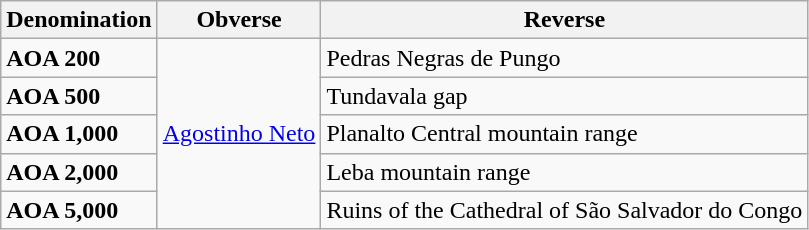<table class="wikitable">
<tr>
<th>Denomination</th>
<th>Obverse</th>
<th>Reverse</th>
</tr>
<tr>
<td><strong>AOA 200</strong></td>
<td rowspan="5"><a href='#'>Agostinho Neto</a></td>
<td>Pedras Negras de Pungo</td>
</tr>
<tr>
<td><strong>AOA 500</strong></td>
<td>Tundavala gap</td>
</tr>
<tr>
<td><strong>AOA 1,000</strong></td>
<td>Planalto Central mountain range</td>
</tr>
<tr>
<td><strong>AOA 2,000</strong></td>
<td>Leba mountain range</td>
</tr>
<tr>
<td><strong>AOA 5,000</strong></td>
<td>Ruins of the Cathedral of São Salvador do Congo</td>
</tr>
</table>
